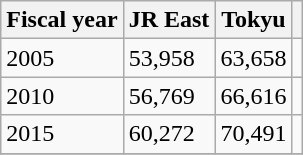<table class="wikitable">
<tr>
<th>Fiscal year</th>
<th>JR East</th>
<th>Tokyu</th>
<th></th>
</tr>
<tr>
<td>2005</td>
<td>53,958</td>
<td>63,658</td>
<td></td>
</tr>
<tr>
<td>2010</td>
<td>56,769</td>
<td>66,616</td>
<td></td>
</tr>
<tr>
<td>2015</td>
<td>60,272</td>
<td>70,491</td>
<td></td>
</tr>
<tr>
</tr>
</table>
